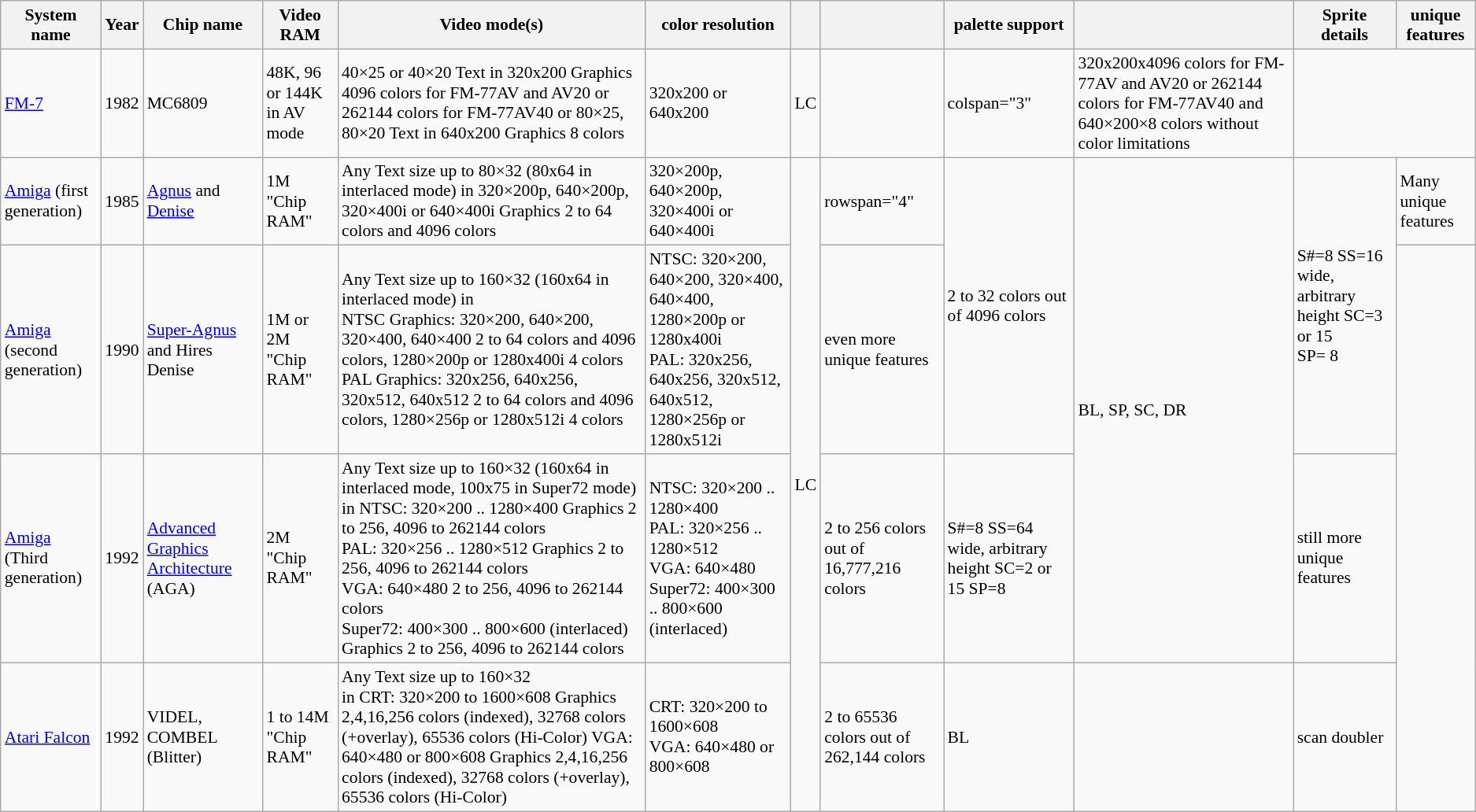<table class="wikitable" style="font-size: 90%">
<tr>
<th>System name</th>
<th>Year</th>
<th>Chip name</th>
<th>Video RAM</th>
<th>Video mode(s)</th>
<th>color resolution</th>
<th></th>
<th></th>
<th>palette support</th>
<th></th>
<th>Sprite details</th>
<th>unique features</th>
</tr>
<tr>
<td><a href='#'>FM-7</a></td>
<td>1982</td>
<td>MC6809</td>
<td>48K, 96 or 144K in AV mode</td>
<td>40×25 or 40×20 Text in 320x200 Graphics 4096 colors for FM-77AV and AV20 or 262144 colors for FM-77AV40 or 80×25, 80×20 Text in 640x200 Graphics 8 colors</td>
<td>320x200 or 640x200</td>
<td>LC</td>
<td></td>
<td>colspan="3" </td>
<td>320x200x4096 colors for FM-77AV and AV20 or 262144 colors for FM-77AV40 and 640×200×8 colors without color limitations</td>
</tr>
<tr>
<td><a href='#'>Amiga</a> (first generation)</td>
<td>1985</td>
<td><a href='#'>Agnus</a> and <a href='#'>Denise</a></td>
<td>1M "Chip RAM"</td>
<td>Any Text size up to 80×32 (80x64 in interlaced mode) in 320×200p, 640×200p, 320×400i or 640×400i Graphics 2 to 64 colors and 4096 colors</td>
<td>320×200p, 640×200p, 320×400i or 640×400i</td>
<td rowspan="4">LC</td>
<td>rowspan="4" </td>
<td rowspan="2">2 to 32 colors out of 4096 colors</td>
<td rowspan="3">BL, SP, SC, DR</td>
<td rowspan="2">S#=8  SS=16 wide, arbitrary height SC=3 or 15<br> SP= 8</td>
<td>Many unique features</td>
</tr>
<tr>
<td><a href='#'>Amiga</a> (second generation)</td>
<td>1990</td>
<td><a href='#'>Super-Agnus</a> and Hires Denise</td>
<td>1M or 2M "Chip RAM"</td>
<td>Any Text size up to 160×32 (160x64 in interlaced mode) in<br>NTSC Graphics: 320×200, 640×200, 320×400, 640×400 2 to 64 colors and 4096 colors, 1280×200p or 1280x400i 4 colors
PAL Graphics: 320x256, 640x256, 320x512, 640x512 2 to 64 colors and 4096 colors, 1280×256p or 1280x512i 4 colors</td>
<td>NTSC: 320×200, 640×200, 320×400, 640×400, 1280×200p or 1280x400i<br>PAL: 320x256, 640x256, 320x512, 640x512, 1280×256p or 1280x512i</td>
<td>even more unique features</td>
</tr>
<tr>
<td><a href='#'>Amiga</a> (Third generation)</td>
<td>1992</td>
<td><a href='#'>Advanced Graphics Architecture</a> (AGA)</td>
<td>2M "Chip RAM"</td>
<td>Any Text size up to 160×32 (160x64 in interlaced mode, 100x75 in Super72 mode) in NTSC: 320×200 .. 1280×400 Graphics 2 to 256, 4096 to 262144 colors<br>PAL: 320×256 .. 1280×512 Graphics 2 to 256, 4096 to 262144 colors<br>VGA: 640×480 2 to 256, 4096 to 262144 colors<br>Super72: 400×300 .. 800×600 (interlaced) Graphics 2 to 256, 4096 to 262144 colors</td>
<td>NTSC: 320×200 .. 1280×400<br>PAL: 320×256 .. 1280×512<br>VGA: 640×480<br>Super72: 400×300 .. 800×600 (interlaced)</td>
<td>2 to 256 colors out of 16,777,216 colors</td>
<td>S#=8 SS=64 wide, arbitrary height SC=2 or 15 SP=8</td>
<td>still more unique features</td>
</tr>
<tr>
<td><a href='#'>Atari Falcon</a></td>
<td>1992</td>
<td>VIDEL, COMBEL (Blitter)</td>
<td>1 to 14M "Chip RAM"</td>
<td>Any Text size up to 160×32<br>in CRT: 320×200 to 1600×608 Graphics 2,4,16,256 colors (indexed), 32768 colors (+overlay), 65536 colors (Hi-Color)
VGA: 640×480 or 800×608 Graphics 2,4,16,256 colors (indexed), 32768 colors (+overlay), 65536 colors (Hi-Color)</td>
<td>CRT: 320×200 to 1600×608<br>VGA: 640×480 or 800×608</td>
<td>2 to 65536 colors out of 262,144 colors</td>
<td>BL</td>
<td></td>
<td>scan doubler</td>
</tr>
</table>
